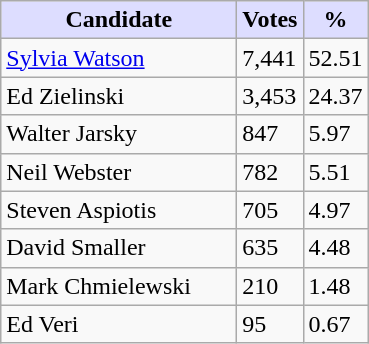<table class="wikitable">
<tr>
<th style="background:#ddf; width:150px;">Candidate</th>
<th style="background:#ddf;">Votes</th>
<th style="background:#ddf;">%</th>
</tr>
<tr>
<td><a href='#'>Sylvia Watson</a></td>
<td>7,441</td>
<td>52.51</td>
</tr>
<tr>
<td>Ed Zielinski</td>
<td>3,453</td>
<td>24.37</td>
</tr>
<tr>
<td>Walter Jarsky</td>
<td>847</td>
<td>5.97</td>
</tr>
<tr>
<td>Neil Webster</td>
<td>782</td>
<td>5.51</td>
</tr>
<tr>
<td>Steven Aspiotis</td>
<td>705</td>
<td>4.97</td>
</tr>
<tr>
<td>David Smaller</td>
<td>635</td>
<td>4.48</td>
</tr>
<tr>
<td>Mark Chmielewski</td>
<td>210</td>
<td>1.48</td>
</tr>
<tr>
<td>Ed Veri</td>
<td>95</td>
<td>0.67</td>
</tr>
</table>
